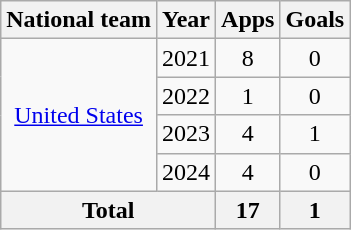<table class="wikitable" style="text-align:center">
<tr>
<th>National team</th>
<th>Year</th>
<th>Apps</th>
<th>Goals</th>
</tr>
<tr>
<td rowspan=4><a href='#'>United States</a></td>
<td>2021</td>
<td>8</td>
<td>0</td>
</tr>
<tr>
<td>2022</td>
<td>1</td>
<td>0</td>
</tr>
<tr>
<td>2023</td>
<td>4</td>
<td>1</td>
</tr>
<tr>
<td>2024</td>
<td>4</td>
<td>0</td>
</tr>
<tr>
<th colspan="2">Total</th>
<th>17</th>
<th>1</th>
</tr>
</table>
